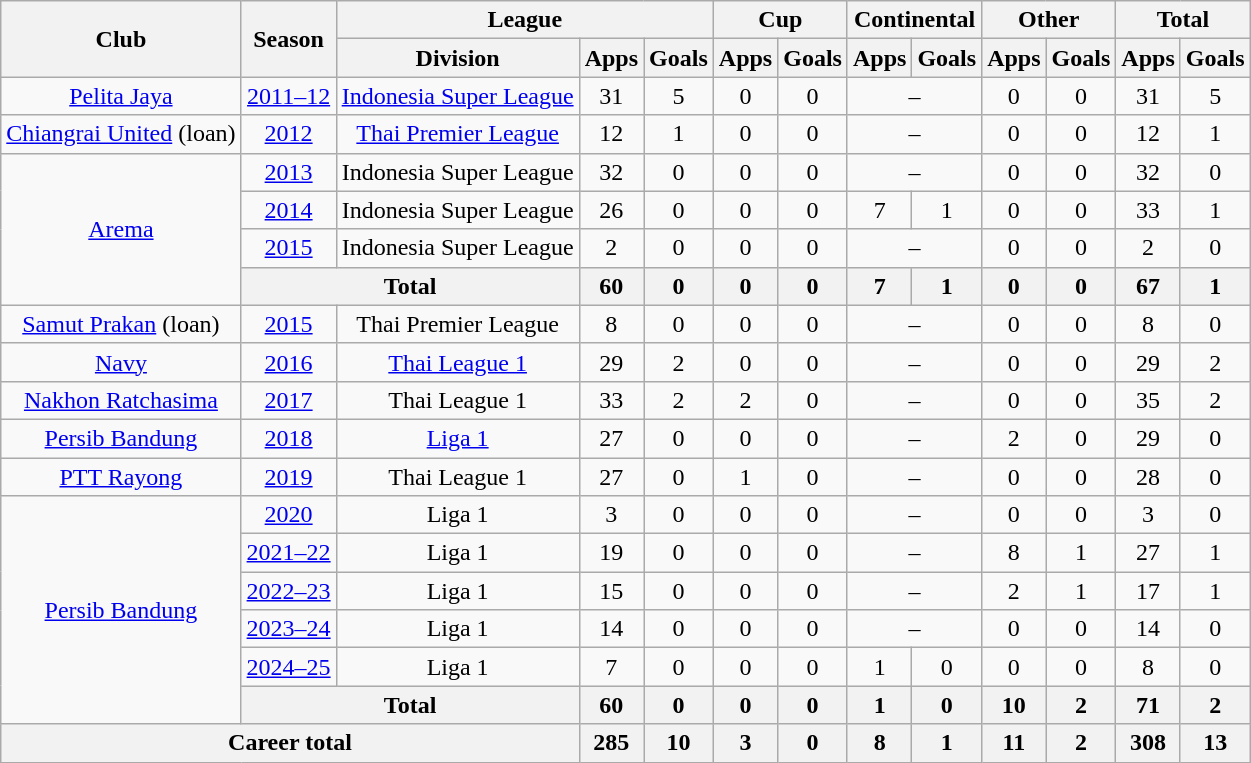<table class="wikitable" style="text-align:center">
<tr>
<th rowspan="2">Club</th>
<th rowspan="2">Season</th>
<th colspan="3">League</th>
<th colspan="2">Cup</th>
<th colspan="2">Continental</th>
<th colspan="2">Other</th>
<th colspan="2">Total</th>
</tr>
<tr>
<th>Division</th>
<th>Apps</th>
<th>Goals</th>
<th>Apps</th>
<th>Goals</th>
<th>Apps</th>
<th>Goals</th>
<th>Apps</th>
<th>Goals</th>
<th>Apps</th>
<th>Goals</th>
</tr>
<tr>
<td rowspan="1" valign="center"><a href='#'>Pelita Jaya</a></td>
<td><a href='#'>2011–12</a></td>
<td rowspan="1" valign="center"><a href='#'>Indonesia Super League</a></td>
<td>31</td>
<td>5</td>
<td>0</td>
<td>0</td>
<td colspan="2">–</td>
<td>0</td>
<td>0</td>
<td>31</td>
<td>5</td>
</tr>
<tr>
<td rowspan="1" valign="center"><a href='#'>Chiangrai United</a> (loan)</td>
<td><a href='#'>2012</a></td>
<td rowspan="1" valign="center"><a href='#'>Thai Premier League</a></td>
<td>12</td>
<td>1</td>
<td>0</td>
<td>0</td>
<td colspan="2">–</td>
<td>0</td>
<td>0</td>
<td>12</td>
<td>1</td>
</tr>
<tr>
<td rowspan="4" valign="center"><a href='#'>Arema</a></td>
<td><a href='#'>2013</a></td>
<td rowspan="1" valign="center">Indonesia Super League</td>
<td>32</td>
<td>0</td>
<td>0</td>
<td>0</td>
<td colspan="2">–</td>
<td>0</td>
<td>0</td>
<td>32</td>
<td>0</td>
</tr>
<tr>
<td><a href='#'>2014</a></td>
<td rowspan="1" valign="center">Indonesia Super League</td>
<td>26</td>
<td>0</td>
<td>0</td>
<td>0</td>
<td>7</td>
<td>1</td>
<td>0</td>
<td>0</td>
<td>33</td>
<td>1</td>
</tr>
<tr>
<td><a href='#'>2015</a></td>
<td rowspan="1" valign="center">Indonesia Super League</td>
<td>2</td>
<td>0</td>
<td>0</td>
<td>0</td>
<td colspan="2">–</td>
<td>0</td>
<td>0</td>
<td>2</td>
<td>0</td>
</tr>
<tr>
<th colspan="2">Total</th>
<th>60</th>
<th>0</th>
<th>0</th>
<th>0</th>
<th>7</th>
<th>1</th>
<th>0</th>
<th>0</th>
<th>67</th>
<th>1</th>
</tr>
<tr>
<td><a href='#'>Samut Prakan</a> (loan)</td>
<td><a href='#'>2015</a></td>
<td>Thai Premier League</td>
<td>8</td>
<td>0</td>
<td>0</td>
<td>0</td>
<td colspan="2">–</td>
<td>0</td>
<td>0</td>
<td>8</td>
<td>0</td>
</tr>
<tr>
<td><a href='#'>Navy</a></td>
<td><a href='#'>2016</a></td>
<td><a href='#'>Thai League 1</a></td>
<td>29</td>
<td>2</td>
<td>0</td>
<td>0</td>
<td colspan="2">–</td>
<td>0</td>
<td>0</td>
<td>29</td>
<td>2</td>
</tr>
<tr>
<td><a href='#'>Nakhon Ratchasima</a></td>
<td><a href='#'>2017</a></td>
<td>Thai League 1</td>
<td>33</td>
<td>2</td>
<td>2</td>
<td>0</td>
<td colspan="2">–</td>
<td>0</td>
<td>0</td>
<td>35</td>
<td>2</td>
</tr>
<tr>
<td rowspan="1" valign="center"><a href='#'>Persib Bandung</a></td>
<td><a href='#'>2018</a></td>
<td rowspan="1" valign="center"><a href='#'>Liga 1</a></td>
<td>27</td>
<td>0</td>
<td>0</td>
<td>0</td>
<td colspan="2">–</td>
<td>2</td>
<td>0</td>
<td>29</td>
<td>0</td>
</tr>
<tr>
<td><a href='#'>PTT Rayong</a></td>
<td><a href='#'>2019</a></td>
<td>Thai League 1</td>
<td>27</td>
<td>0</td>
<td>1</td>
<td>0</td>
<td colspan="2">–</td>
<td>0</td>
<td>0</td>
<td>28</td>
<td>0</td>
</tr>
<tr>
<td rowspan="6" valign="center"><a href='#'>Persib Bandung</a></td>
<td><a href='#'>2020</a></td>
<td rowspan="1" valign="center">Liga 1</td>
<td>3</td>
<td>0</td>
<td>0</td>
<td>0</td>
<td colspan="2">–</td>
<td>0</td>
<td>0</td>
<td>3</td>
<td>0</td>
</tr>
<tr>
<td><a href='#'>2021–22</a></td>
<td rowspan="1" valign="center">Liga 1</td>
<td>19</td>
<td>0</td>
<td>0</td>
<td>0</td>
<td colspan="2">–</td>
<td>8</td>
<td>1</td>
<td>27</td>
<td>1</td>
</tr>
<tr>
<td><a href='#'>2022–23</a></td>
<td rowspan="1">Liga 1</td>
<td>15</td>
<td>0</td>
<td>0</td>
<td>0</td>
<td colspan="2">–</td>
<td>2</td>
<td>1</td>
<td>17</td>
<td>1</td>
</tr>
<tr>
<td><a href='#'>2023–24</a></td>
<td rowspan="1">Liga 1</td>
<td>14</td>
<td>0</td>
<td>0</td>
<td>0</td>
<td colspan="2">–</td>
<td>0</td>
<td>0</td>
<td>14</td>
<td>0</td>
</tr>
<tr>
<td><a href='#'>2024–25</a></td>
<td>Liga 1</td>
<td>7</td>
<td>0</td>
<td>0</td>
<td>0</td>
<td>1</td>
<td>0</td>
<td>0</td>
<td>0</td>
<td>8</td>
<td>0</td>
</tr>
<tr>
<th colspan="2">Total</th>
<th>60</th>
<th>0</th>
<th>0</th>
<th>0</th>
<th>1</th>
<th>0</th>
<th>10</th>
<th>2</th>
<th>71</th>
<th>2</th>
</tr>
<tr>
<th colspan="3">Career total</th>
<th>285</th>
<th>10</th>
<th>3</th>
<th>0</th>
<th>8</th>
<th>1</th>
<th>11</th>
<th>2</th>
<th>308</th>
<th>13</th>
</tr>
</table>
